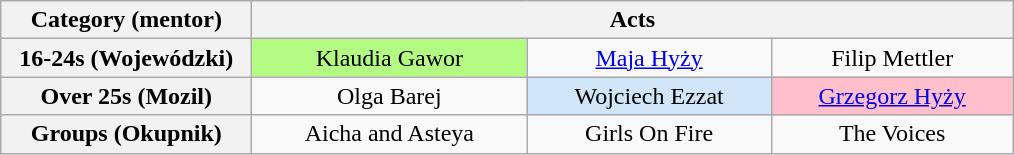<table class="wikitable" style="text-align:center">
<tr>
<th scope="col" style="width:160px;">Category (mentor)</th>
<th scope="col" colspan="4" style="width:500px;">Acts</th>
</tr>
<tr>
<th scope="row">16-24s (Wojewódzki)</th>
<td bgcolor="#B4FB84">Klaudia Gawor</td>
<td><a href='#'>Maja Hyży</a></td>
<td>Filip Mettler</td>
</tr>
<tr>
<th scope="row">Over 25s (Mozil)</th>
<td>Olga Barej</td>
<td bgcolor="#d1e5f8">Wojciech Ezzat</td>
<td bgcolor="pink"><a href='#'>Grzegorz Hyży</a></td>
</tr>
<tr>
<th scope="row">Groups (Okupnik)</th>
<td>Aicha and Asteya</td>
<td>Girls On Fire</td>
<td>The Voices</td>
</tr>
</table>
